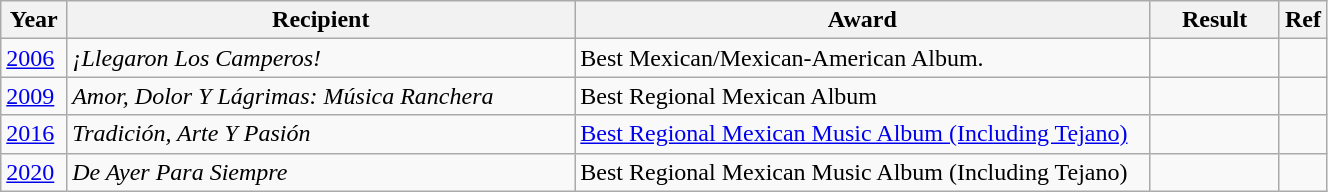<table class="wikitable" style="width:70%;">
<tr>
<th width=5%>Year</th>
<th style="width:40%;">Recipient</th>
<th style="width:45%;">Award</th>
<th style="width:10%;">Result</th>
<th style="width:5%;">Ref</th>
</tr>
<tr>
<td><a href='#'>2006</a></td>
<td><em>¡Llegaron Los Camperos!</em></td>
<td>Best Mexican/Mexican-American Album.</td>
<td></td>
<td></td>
</tr>
<tr>
<td><a href='#'>2009</a></td>
<td><em>Amor, Dolor Y Lágrimas: Música Ranchera</em></td>
<td>Best Regional Mexican Album</td>
<td></td>
<td></td>
</tr>
<tr>
<td><a href='#'>2016</a></td>
<td><em>Tradición, Arte Y Pasión</em></td>
<td><a href='#'>Best Regional Mexican Music Album (Including Tejano)</a></td>
<td></td>
<td></td>
</tr>
<tr>
<td><a href='#'>2020</a></td>
<td><em>De Ayer Para Siempre</em></td>
<td>Best Regional Mexican Music Album (Including Tejano)</td>
<td></td>
<td></td>
</tr>
</table>
